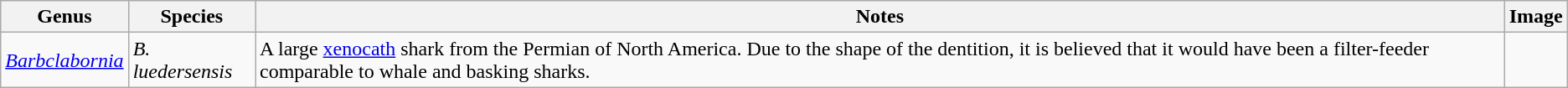<table class="wikitable">
<tr>
<th>Genus</th>
<th>Species</th>
<th>Notes</th>
<th>Image</th>
</tr>
<tr>
<td><em><a href='#'>Barbclabornia</a></em></td>
<td><em>B. luedersensis</em></td>
<td>A large <a href='#'>xenocath</a> shark from the Permian of North America. Due to the shape of the dentition, it is believed that it would have been a filter-feeder comparable to whale and basking sharks.</td>
<td></td>
</tr>
</table>
